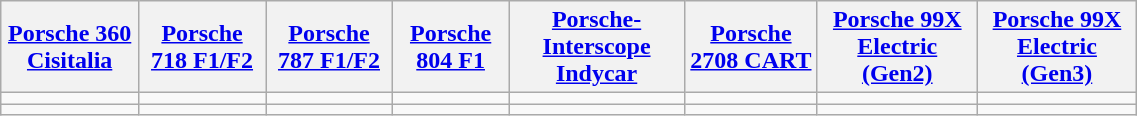<table class="wikitable" width=60%>
<tr>
<th><a href='#'>Porsche 360 Cisitalia</a></th>
<th><a href='#'>Porsche 718 F1/F2</a></th>
<th><a href='#'>Porsche 787 F1/F2</a></th>
<th><a href='#'>Porsche 804 F1</a></th>
<th><a href='#'>Porsche-Interscope Indycar</a></th>
<th><a href='#'>Porsche 2708 CART</a></th>
<th><a href='#'>Porsche 99X Electric (Gen2)</a></th>
<th><a href='#'>Porsche 99X Electric (Gen3)</a></th>
</tr>
<tr>
<td></td>
<td></td>
<td></td>
<td></td>
<td></td>
<td></td>
<td></td>
<td></td>
</tr>
<tr>
<td></td>
<td></td>
<td></td>
<td></td>
<td></td>
<td></td>
<td></td>
<td></td>
</tr>
</table>
